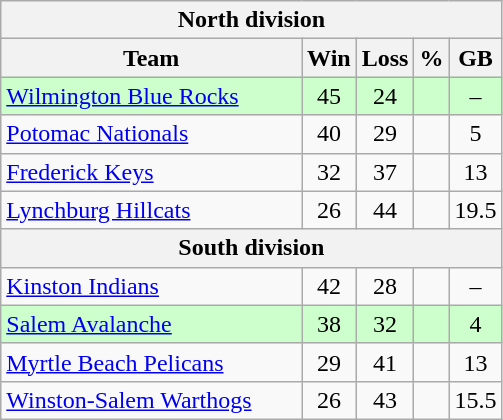<table class="wikitable">
<tr>
<th colspan="5">North division</th>
</tr>
<tr>
<th width="60%">Team</th>
<th>Win</th>
<th>Loss</th>
<th>%</th>
<th>GB</th>
</tr>
<tr align=center bgcolor=ccffcc>
<td align=left><a href='#'>Wilmington Blue Rocks</a></td>
<td>45</td>
<td>24</td>
<td></td>
<td>–</td>
</tr>
<tr align=center>
<td align=left><a href='#'>Potomac Nationals</a></td>
<td>40</td>
<td>29</td>
<td></td>
<td>5</td>
</tr>
<tr align=center>
<td align=left><a href='#'>Frederick Keys</a></td>
<td>32</td>
<td>37</td>
<td></td>
<td>13</td>
</tr>
<tr align=center>
<td align=left><a href='#'>Lynchburg Hillcats</a></td>
<td>26</td>
<td>44</td>
<td></td>
<td>19.5</td>
</tr>
<tr>
<th colspan="5">South division</th>
</tr>
<tr align=center>
<td align=left><a href='#'>Kinston Indians</a></td>
<td>42</td>
<td>28</td>
<td></td>
<td>–</td>
</tr>
<tr align=center bgcolor=ccffcc>
<td align=left><a href='#'>Salem Avalanche</a></td>
<td>38</td>
<td>32</td>
<td></td>
<td>4</td>
</tr>
<tr align=center>
<td align=left><a href='#'>Myrtle Beach Pelicans</a></td>
<td>29</td>
<td>41</td>
<td></td>
<td>13</td>
</tr>
<tr align=center>
<td align=left><a href='#'>Winston-Salem Warthogs</a></td>
<td>26</td>
<td>43</td>
<td></td>
<td>15.5</td>
</tr>
</table>
